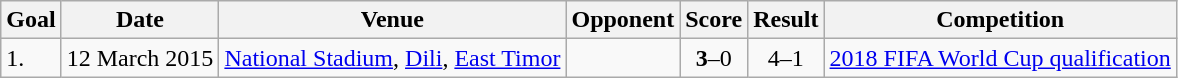<table class="wikitable plainrowheaders sortable">
<tr>
<th>Goal</th>
<th>Date</th>
<th>Venue</th>
<th>Opponent</th>
<th>Score</th>
<th>Result</th>
<th>Competition</th>
</tr>
<tr>
<td>1.</td>
<td>12 March 2015</td>
<td><a href='#'>National Stadium</a>, <a href='#'>Dili</a>, <a href='#'>East Timor</a></td>
<td></td>
<td align=center><strong>3</strong>–0</td>
<td align=center>4–1</td>
<td><a href='#'>2018 FIFA World Cup qualification</a></td>
</tr>
</table>
